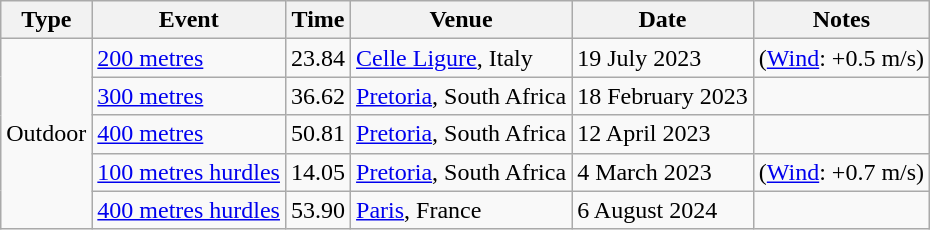<table class="wikitable plainrowheaders">
<tr>
<th scope="col">Type</th>
<th scope="col">Event</th>
<th scope="col">Time</th>
<th scope="col">Venue</th>
<th scope="col">Date</th>
<th scope="col">Notes</th>
</tr>
<tr>
<td rowspan="5" style="text-align:center;">Outdoor</td>
<td><a href='#'>200 metres</a></td>
<td>23.84</td>
<td><a href='#'>Celle Ligure</a>, Italy</td>
<td>19 July 2023</td>
<td>(<a href='#'>Wind</a>: +0.5 m/s)</td>
</tr>
<tr>
<td><a href='#'>300 metres</a></td>
<td>36.62</td>
<td><a href='#'>Pretoria</a>, South Africa</td>
<td>18 February 2023</td>
<td></td>
</tr>
<tr>
<td><a href='#'>400 metres</a></td>
<td>50.81</td>
<td><a href='#'>Pretoria</a>, South Africa</td>
<td>12 April 2023</td>
<td></td>
</tr>
<tr>
<td><a href='#'>100 metres hurdles</a></td>
<td>14.05</td>
<td><a href='#'>Pretoria</a>, South Africa</td>
<td>4 March 2023</td>
<td>(<a href='#'>Wind</a>: +0.7 m/s)</td>
</tr>
<tr>
<td><a href='#'>400 metres hurdles</a></td>
<td>53.90</td>
<td><a href='#'>Paris</a>, France</td>
<td>6 August 2024</td>
<td></td>
</tr>
</table>
